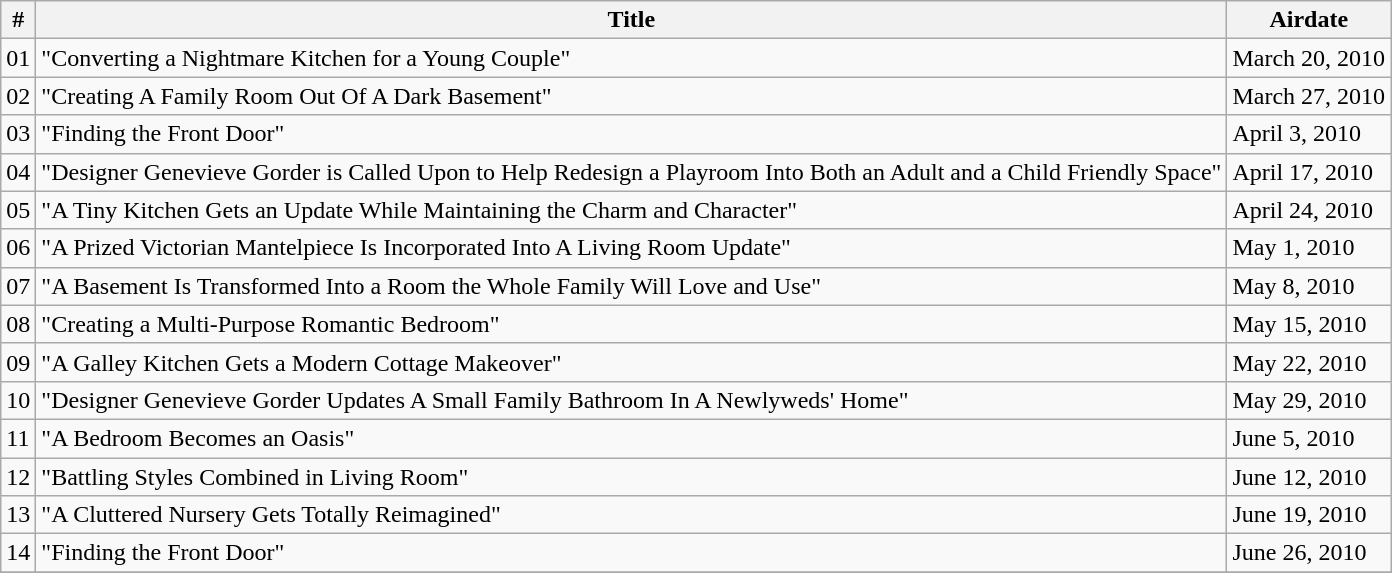<table class="wikitable sortable">
<tr>
<th>#</th>
<th>Title</th>
<th>Airdate</th>
</tr>
<tr>
<td nowrap="nowrap" align="center">01</td>
<td>"Converting a Nightmare Kitchen for a Young Couple"</td>
<td>March 20, 2010</td>
</tr>
<tr>
<td nowrap="nowrap" align="center">02</td>
<td>"Creating A Family Room Out Of A Dark Basement"</td>
<td>March 27, 2010</td>
</tr>
<tr>
<td nowrap="nowrap" align="center">03</td>
<td>"Finding the Front Door"</td>
<td>April 3, 2010</td>
</tr>
<tr>
<td nowrap="nowrap" align="center">04</td>
<td>"Designer Genevieve Gorder is Called Upon to Help Redesign a Playroom Into Both an Adult and a Child Friendly Space"</td>
<td>April 17, 2010</td>
</tr>
<tr>
<td nowrap="nowrap" align="center">05</td>
<td>"A Tiny Kitchen Gets an Update While Maintaining the Charm and Character"</td>
<td>April 24, 2010</td>
</tr>
<tr>
<td nowrap="nowrap" align="center">06</td>
<td>"A Prized Victorian Mantelpiece Is Incorporated Into A Living Room Update"</td>
<td>May 1, 2010</td>
</tr>
<tr>
<td nowrap="nowrap" align="center">07</td>
<td>"A Basement Is Transformed Into a Room the Whole Family Will Love and Use"</td>
<td>May 8, 2010</td>
</tr>
<tr>
<td>08</td>
<td>"Creating a Multi-Purpose Romantic Bedroom"</td>
<td>May 15, 2010</td>
</tr>
<tr>
<td>09</td>
<td>"A Galley Kitchen Gets a Modern Cottage Makeover"</td>
<td>May 22, 2010</td>
</tr>
<tr>
<td>10</td>
<td>"Designer Genevieve Gorder Updates A Small Family Bathroom In A Newlyweds' Home"</td>
<td>May 29, 2010</td>
</tr>
<tr>
<td>11</td>
<td>"A Bedroom Becomes an Oasis"</td>
<td>June 5, 2010</td>
</tr>
<tr>
<td>12</td>
<td>"Battling Styles Combined in Living Room"</td>
<td>June 12, 2010</td>
</tr>
<tr>
<td>13</td>
<td>"A Cluttered Nursery Gets Totally Reimagined"</td>
<td>June 19, 2010</td>
</tr>
<tr>
<td>14</td>
<td>"Finding the Front Door"</td>
<td>June 26, 2010</td>
</tr>
<tr>
</tr>
</table>
